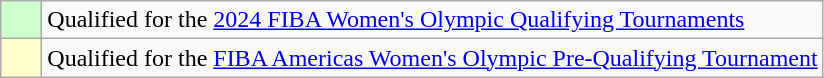<table class="wikitable">
<tr>
<td width=20px bgcolor="#ccffcc"></td>
<td>Qualified for the <a href='#'>2024 FIBA Women's Olympic Qualifying Tournaments</a></td>
</tr>
<tr>
<td width=20px bgcolor="#ffffcc"></td>
<td>Qualified for the <a href='#'>FIBA Americas Women's Olympic Pre-Qualifying Tournament</a></td>
</tr>
</table>
